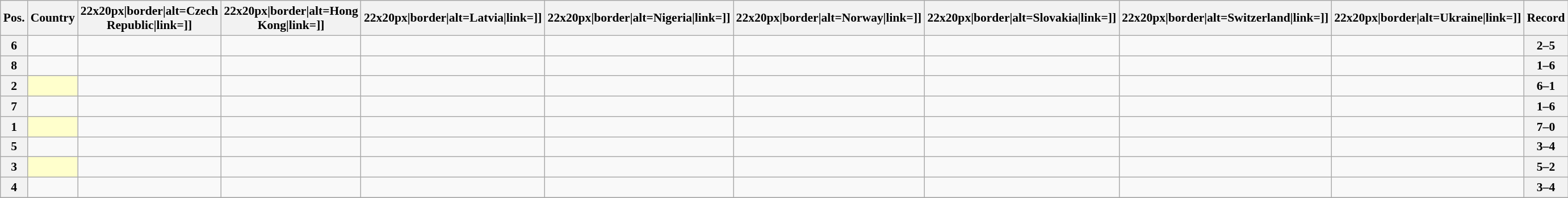<table class="wikitable sortable nowrap" style="text-align:center; font-size:0.9em;">
<tr>
<th>Pos.</th>
<th>Country</th>
<th [[Image:>22x20px|border|alt=Czech Republic|link=]]</th>
<th [[Image:>22x20px|border|alt=Hong Kong|link=]]</th>
<th [[Image:>22x20px|border|alt=Latvia|link=]]</th>
<th [[Image:>22x20px|border|alt=Nigeria|link=]]</th>
<th [[Image:>22x20px|border|alt=Norway|link=]]</th>
<th [[Image:>22x20px|border|alt=Slovakia|link=]]</th>
<th [[Image:>22x20px|border|alt=Switzerland|link=]]</th>
<th [[Image:>22x20px|border|alt=Ukraine|link=]]</th>
<th>Record</th>
</tr>
<tr>
<th>6</th>
<td style="text-align:left;"></td>
<td> </td>
<td> </td>
<td> </td>
<td> </td>
<td> </td>
<td> </td>
<td></td>
<td> </td>
<th>2–5</th>
</tr>
<tr>
<th>8</th>
<td style="text-align:left;"></td>
<td> </td>
<td> </td>
<td> </td>
<td> </td>
<td> </td>
<td> </td>
<td> </td>
<td> </td>
<th>1–6</th>
</tr>
<tr>
<th>2</th>
<td style="text-align:left; background:#ffffcc;"></td>
<td> </td>
<td> </td>
<td> </td>
<td> </td>
<td></td>
<td> </td>
<td> </td>
<td> </td>
<th>6–1</th>
</tr>
<tr>
<th>7</th>
<td style="text-align:left;"></td>
<td> </td>
<td> </td>
<td> </td>
<td> </td>
<td></td>
<td></td>
<td> </td>
<td> </td>
<th>1–6</th>
</tr>
<tr>
<th>1</th>
<td style="text-align:left; background:#ffffcc;"></td>
<td> </td>
<td> </td>
<td></td>
<td></td>
<td> </td>
<td> </td>
<td> </td>
<td> </td>
<th>7–0</th>
</tr>
<tr>
<th>5</th>
<td style="text-align:left;"></td>
<td> </td>
<td> </td>
<td> </td>
<td></td>
<td> </td>
<td> </td>
<td> </td>
<td> </td>
<th>3–4</th>
</tr>
<tr>
<th>3</th>
<td style="text-align:left; background:#ffffcc;"></td>
<td></td>
<td> </td>
<td> </td>
<td> </td>
<td> </td>
<td> </td>
<td> </td>
<td> </td>
<th>5–2</th>
</tr>
<tr>
<th>4</th>
<td style="text-align:left;"></td>
<td> </td>
<td> </td>
<td> </td>
<td> </td>
<td> </td>
<td></td>
<td> </td>
<td> </td>
<th>3–4</th>
</tr>
<tr>
</tr>
</table>
